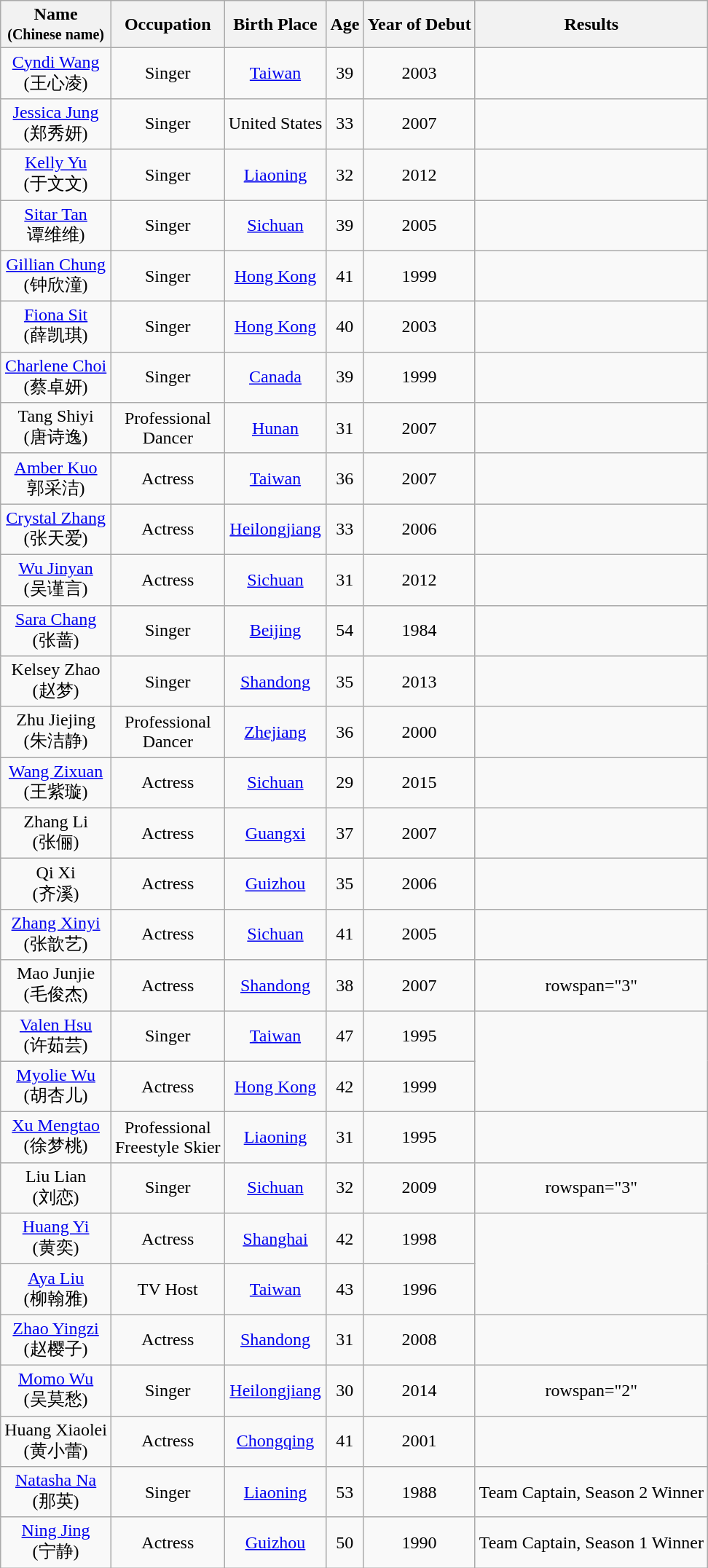<table class="wikitable sortable" style="text-align:center;">
<tr>
<th>Name<br><small>(Chinese name)</small></th>
<th>Occupation</th>
<th>Birth Place</th>
<th>Age</th>
<th>Year of Debut</th>
<th>Results</th>
</tr>
<tr>
<td><a href='#'>Cyndi Wang</a><br>(王心凌)</td>
<td>Singer</td>
<td><a href='#'>Taiwan</a></td>
<td>39</td>
<td>2003</td>
<td></td>
</tr>
<tr>
<td><a href='#'>Jessica Jung</a><br>(郑秀妍)</td>
<td>Singer</td>
<td>United States</td>
<td>33</td>
<td>2007</td>
<td></td>
</tr>
<tr>
<td><a href='#'>Kelly Yu</a><br>(于文文)</td>
<td>Singer</td>
<td><a href='#'>Liaoning</a></td>
<td>32</td>
<td>2012</td>
<td></td>
</tr>
<tr>
<td><a href='#'>Sitar Tan</a><br>谭维维)</td>
<td>Singer</td>
<td><a href='#'>Sichuan</a></td>
<td>39</td>
<td>2005</td>
<td></td>
</tr>
<tr>
<td><a href='#'>Gillian Chung</a><br>(钟欣潼)</td>
<td>Singer</td>
<td><a href='#'>Hong Kong</a></td>
<td>41</td>
<td>1999</td>
<td></td>
</tr>
<tr>
<td><a href='#'>Fiona Sit</a><br>(薛凯琪)</td>
<td>Singer</td>
<td><a href='#'>Hong Kong</a></td>
<td>40</td>
<td>2003</td>
<td></td>
</tr>
<tr>
<td><a href='#'>Charlene Choi</a><br>(蔡卓妍)</td>
<td>Singer</td>
<td><a href='#'>Canada</a></td>
<td>39</td>
<td>1999</td>
<td></td>
</tr>
<tr>
<td>Tang Shiyi<br>(唐诗逸)</td>
<td>Professional<br>Dancer</td>
<td><a href='#'>Hunan</a></td>
<td>31</td>
<td>2007</td>
<td></td>
</tr>
<tr>
<td><a href='#'>Amber Kuo</a><br>郭采洁)</td>
<td>Actress</td>
<td><a href='#'>Taiwan</a></td>
<td>36</td>
<td>2007</td>
<td></td>
</tr>
<tr>
<td><a href='#'>Crystal Zhang</a><br>(张天爱)</td>
<td>Actress</td>
<td><a href='#'>Heilongjiang</a></td>
<td>33</td>
<td>2006</td>
<td></td>
</tr>
<tr>
<td><a href='#'>Wu Jinyan</a><br>(吴谨言)</td>
<td>Actress</td>
<td><a href='#'>Sichuan</a></td>
<td>31</td>
<td>2012</td>
<td></td>
</tr>
<tr>
<td><a href='#'>Sara Chang</a><br>(张蔷)</td>
<td>Singer</td>
<td><a href='#'>Beijing</a></td>
<td>54</td>
<td>1984</td>
<td></td>
</tr>
<tr>
<td>Kelsey Zhao<br>(赵梦)</td>
<td>Singer</td>
<td><a href='#'>Shandong</a></td>
<td>35</td>
<td>2013</td>
<td></td>
</tr>
<tr>
<td>Zhu Jiejing<br>(朱洁静)</td>
<td>Professional<br>Dancer</td>
<td><a href='#'>Zhejiang</a></td>
<td>36</td>
<td>2000</td>
<td></td>
</tr>
<tr>
<td><a href='#'>Wang Zixuan</a><br>(王紫璇)</td>
<td>Actress</td>
<td><a href='#'>Sichuan</a></td>
<td>29</td>
<td>2015</td>
<td></td>
</tr>
<tr>
<td>Zhang Li<br>(张俪)</td>
<td>Actress</td>
<td><a href='#'>Guangxi</a></td>
<td>37</td>
<td>2007</td>
<td></td>
</tr>
<tr>
<td>Qi Xi<br>(齐溪)</td>
<td>Actress</td>
<td><a href='#'>Guizhou</a></td>
<td>35</td>
<td>2006</td>
<td></td>
</tr>
<tr>
<td><a href='#'>Zhang Xinyi</a><br>(张歆艺)</td>
<td>Actress</td>
<td><a href='#'>Sichuan</a></td>
<td>41</td>
<td>2005</td>
<td></td>
</tr>
<tr>
<td>Mao Junjie<br>(毛俊杰)</td>
<td>Actress</td>
<td><a href='#'>Shandong</a></td>
<td>38</td>
<td>2007</td>
<td>rowspan="3" </td>
</tr>
<tr>
<td><a href='#'>Valen Hsu</a><br>(许茹芸)</td>
<td>Singer</td>
<td><a href='#'>Taiwan</a></td>
<td>47</td>
<td>1995</td>
</tr>
<tr>
<td><a href='#'>Myolie Wu</a><br>(胡杏儿)</td>
<td>Actress</td>
<td><a href='#'>Hong Kong</a></td>
<td>42</td>
<td>1999</td>
</tr>
<tr>
<td><a href='#'>Xu Mengtao</a><br>(徐梦桃)</td>
<td>Professional<br>Freestyle Skier</td>
<td><a href='#'>Liaoning</a></td>
<td>31</td>
<td>1995</td>
<td></td>
</tr>
<tr>
<td>Liu Lian<br>(刘恋)</td>
<td>Singer</td>
<td><a href='#'>Sichuan</a></td>
<td>32</td>
<td>2009</td>
<td>rowspan="3" </td>
</tr>
<tr>
<td><a href='#'>Huang Yi</a><br>(黄奕)</td>
<td>Actress</td>
<td><a href='#'>Shanghai</a></td>
<td>42</td>
<td>1998</td>
</tr>
<tr>
<td><a href='#'>Aya Liu</a><br>(柳翰雅)</td>
<td>TV Host</td>
<td><a href='#'>Taiwan</a></td>
<td>43</td>
<td>1996</td>
</tr>
<tr>
<td><a href='#'>Zhao Yingzi</a><br>(赵樱子)</td>
<td>Actress</td>
<td><a href='#'>Shandong</a></td>
<td>31</td>
<td>2008</td>
<td></td>
</tr>
<tr>
<td><a href='#'>Momo Wu</a><br>(吴莫愁)</td>
<td>Singer</td>
<td><a href='#'>Heilongjiang</a></td>
<td>30</td>
<td>2014</td>
<td>rowspan="2" </td>
</tr>
<tr>
<td>Huang Xiaolei<br>(黄小蕾)</td>
<td>Actress</td>
<td><a href='#'>Chongqing</a></td>
<td>41</td>
<td>2001</td>
</tr>
<tr>
<td><a href='#'>Natasha Na</a><br>(那英)</td>
<td>Singer</td>
<td><a href='#'>Liaoning</a></td>
<td>53</td>
<td>1988</td>
<td>Team Captain, Season 2 Winner</td>
</tr>
<tr>
<td><a href='#'>Ning Jing</a><br>(宁静)</td>
<td>Actress</td>
<td><a href='#'>Guizhou</a></td>
<td>50</td>
<td>1990</td>
<td>Team Captain, Season 1 Winner</td>
</tr>
</table>
